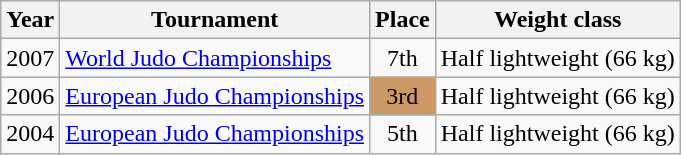<table class=wikitable>
<tr>
<th>Year</th>
<th>Tournament</th>
<th>Place</th>
<th>Weight class</th>
</tr>
<tr>
<td>2007</td>
<td><a href='#'>World Judo Championships</a></td>
<td align="center">7th</td>
<td>Half lightweight (66 kg)</td>
</tr>
<tr>
<td>2006</td>
<td><a href='#'>European Judo Championships</a></td>
<td bgcolor="cc9966" align="center">3rd</td>
<td>Half lightweight (66 kg)</td>
</tr>
<tr>
<td>2004</td>
<td><a href='#'>European Judo Championships</a></td>
<td align="center">5th</td>
<td>Half lightweight (66 kg)</td>
</tr>
</table>
